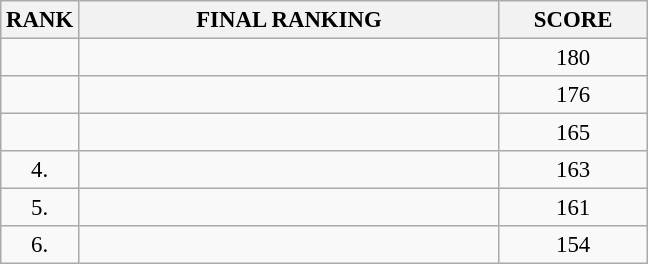<table class="wikitable" style="font-size:95%;">
<tr>
<th>RANK</th>
<th align="left" style="width: 18em">FINAL RANKING</th>
<th align="center" style="width: 6em">SCORE</th>
</tr>
<tr>
<td align="center"></td>
<td></td>
<td align="center">180</td>
</tr>
<tr>
<td align="center"></td>
<td></td>
<td align="center">176</td>
</tr>
<tr>
<td align="center"></td>
<td></td>
<td align="center">165</td>
</tr>
<tr>
<td align="center">4.</td>
<td></td>
<td align="center">163</td>
</tr>
<tr>
<td align="center">5.</td>
<td></td>
<td align="center">161</td>
</tr>
<tr>
<td align="center">6.</td>
<td></td>
<td align="center">154</td>
</tr>
</table>
